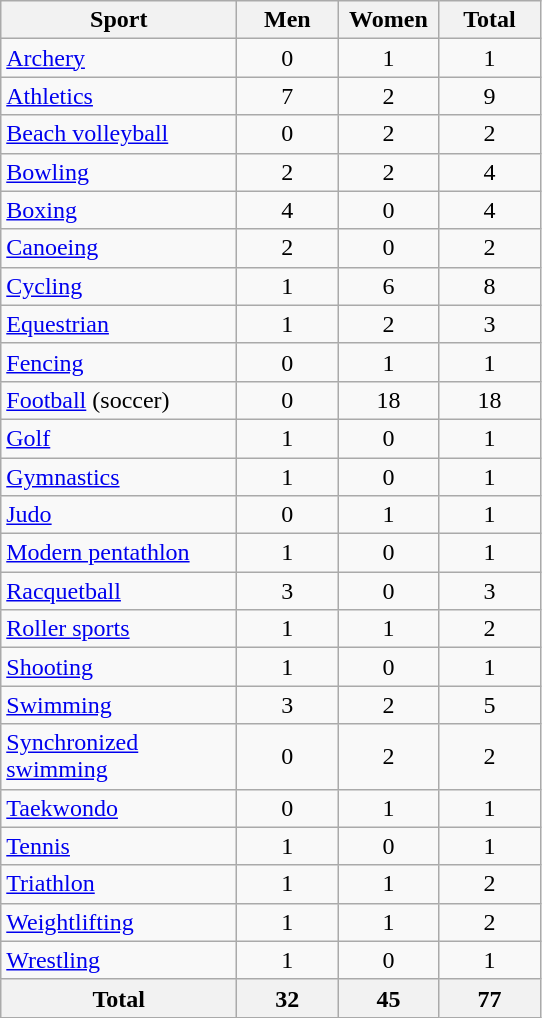<table class="wikitable sortable" style="text-align:center">
<tr>
<th width=150>Sport</th>
<th width=60>Men</th>
<th width=60>Women</th>
<th width=60>Total</th>
</tr>
<tr>
<td align=left><a href='#'>Archery</a></td>
<td>0</td>
<td>1</td>
<td>1</td>
</tr>
<tr>
<td align=left><a href='#'>Athletics</a></td>
<td>7</td>
<td>2</td>
<td>9</td>
</tr>
<tr>
<td align=left><a href='#'>Beach volleyball</a></td>
<td>0</td>
<td>2</td>
<td>2</td>
</tr>
<tr>
<td align=left><a href='#'>Bowling</a></td>
<td>2</td>
<td>2</td>
<td>4</td>
</tr>
<tr>
<td align=left><a href='#'>Boxing</a></td>
<td>4</td>
<td>0</td>
<td>4</td>
</tr>
<tr>
<td align=left><a href='#'>Canoeing</a></td>
<td>2</td>
<td>0</td>
<td>2</td>
</tr>
<tr>
<td align=left><a href='#'>Cycling</a></td>
<td>1</td>
<td>6</td>
<td>8</td>
</tr>
<tr>
<td align=left><a href='#'>Equestrian</a></td>
<td>1</td>
<td>2</td>
<td>3</td>
</tr>
<tr>
<td align=left><a href='#'>Fencing</a></td>
<td>0</td>
<td>1</td>
<td>1</td>
</tr>
<tr>
<td align=left><a href='#'>Football</a> (soccer)</td>
<td>0</td>
<td>18</td>
<td>18</td>
</tr>
<tr>
<td align=left><a href='#'>Golf</a></td>
<td>1</td>
<td>0</td>
<td>1</td>
</tr>
<tr>
<td align=left><a href='#'>Gymnastics</a></td>
<td>1</td>
<td>0</td>
<td>1</td>
</tr>
<tr>
<td align=left><a href='#'>Judo</a></td>
<td>0</td>
<td>1</td>
<td>1</td>
</tr>
<tr>
<td align=left><a href='#'>Modern pentathlon</a></td>
<td>1</td>
<td>0</td>
<td>1</td>
</tr>
<tr>
<td align=left><a href='#'>Racquetball</a></td>
<td>3</td>
<td>0</td>
<td>3</td>
</tr>
<tr>
<td align=left><a href='#'>Roller sports</a></td>
<td>1</td>
<td>1</td>
<td>2</td>
</tr>
<tr>
<td align=left><a href='#'>Shooting</a></td>
<td>1</td>
<td>0</td>
<td>1</td>
</tr>
<tr>
<td align=left><a href='#'>Swimming</a></td>
<td>3</td>
<td>2</td>
<td>5</td>
</tr>
<tr>
<td align=left><a href='#'>Synchronized swimming</a></td>
<td>0</td>
<td>2</td>
<td>2</td>
</tr>
<tr>
<td align=left><a href='#'>Taekwondo</a></td>
<td>0</td>
<td>1</td>
<td>1</td>
</tr>
<tr>
<td align=left><a href='#'>Tennis</a></td>
<td>1</td>
<td>0</td>
<td>1</td>
</tr>
<tr>
<td align=left><a href='#'>Triathlon</a></td>
<td>1</td>
<td>1</td>
<td>2</td>
</tr>
<tr>
<td align=left><a href='#'>Weightlifting</a></td>
<td>1</td>
<td>1</td>
<td>2</td>
</tr>
<tr>
<td align=left><a href='#'>Wrestling</a></td>
<td>1</td>
<td>0</td>
<td>1</td>
</tr>
<tr>
<th>Total</th>
<th>32</th>
<th>45</th>
<th>77</th>
</tr>
</table>
